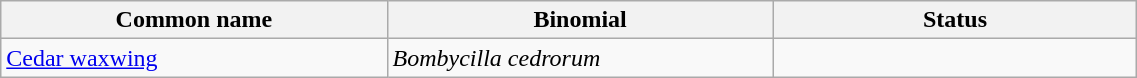<table width=60% class="wikitable">
<tr>
<th width=34%>Common name</th>
<th width=34%>Binomial</th>
<th width=32%>Status</th>
</tr>
<tr>
<td><a href='#'>Cedar waxwing</a></td>
<td><em>Bombycilla cedrorum</em></td>
<td></td>
</tr>
</table>
